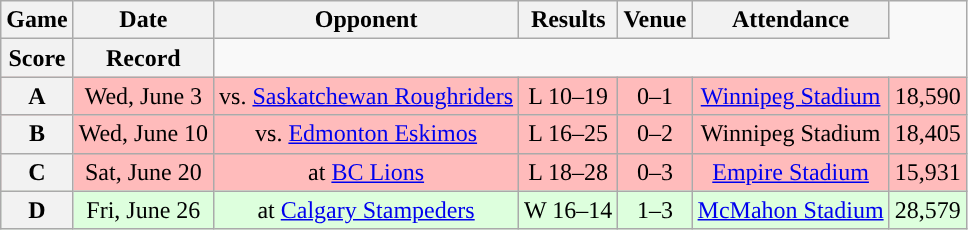<table class="wikitable" style="text-align:center">
<tr>
<th>Game</th>
<th>Date</th>
<th>Opponent</th>
<th>Results</th>
<th>Venue</th>
<th>Attendance</th>
</tr>
<tr>
<th>Score</th>
<th>Record</th>
</tr>
<tr style="background:#ffbbbb">
<th>A</th>
<td>Wed, June 3</td>
<td>vs. <a href='#'>Saskatchewan Roughriders</a></td>
<td>L 10–19</td>
<td>0–1</td>
<td><a href='#'>Winnipeg Stadium</a></td>
<td>18,590</td>
</tr>
<tr style="background:#ffbbbb">
<th>B</th>
<td>Wed, June 10</td>
<td>vs. <a href='#'>Edmonton Eskimos</a></td>
<td>L 16–25</td>
<td>0–2</td>
<td>Winnipeg Stadium</td>
<td>18,405</td>
</tr>
<tr style="background:#ffbbbb">
<th>C</th>
<td>Sat, June 20</td>
<td>at <a href='#'>BC Lions</a></td>
<td>L 18–28</td>
<td>0–3</td>
<td><a href='#'>Empire Stadium</a></td>
<td>15,931</td>
</tr>
<tr style="background:#ddffdd">
<th>D</th>
<td>Fri, June 26</td>
<td>at <a href='#'>Calgary Stampeders</a></td>
<td>W 16–14</td>
<td>1–3</td>
<td><a href='#'>McMahon Stadium</a></td>
<td>28,579</td>
</tr>
</table>
